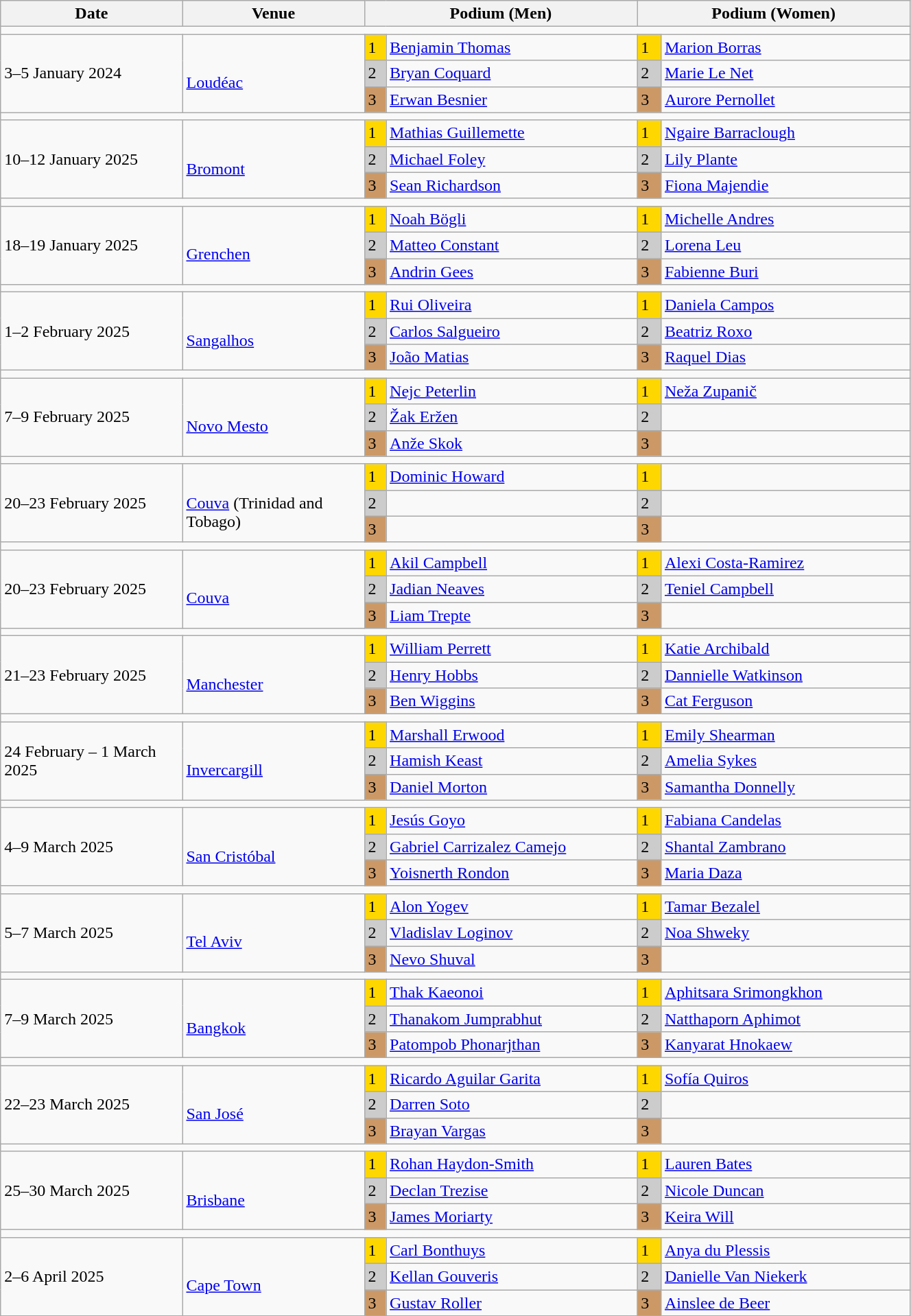<table class="wikitable" width=70%>
<tr>
<th>Date</th>
<th width=20%>Venue</th>
<th colspan=2 width=30%>Podium (Men)</th>
<th colspan=2 width=30%>Podium (Women)</th>
</tr>
<tr>
<td colspan=6></td>
</tr>
<tr>
<td rowspan=3>3–5 January 2024</td>
<td rowspan=3><br><a href='#'>Loudéac</a></td>
<td bgcolor=FFD700>1</td>
<td><a href='#'>Benjamin Thomas</a></td>
<td bgcolor=FFD700>1</td>
<td><a href='#'>Marion Borras</a></td>
</tr>
<tr>
<td bgcolor=CCCCCC>2</td>
<td><a href='#'>Bryan Coquard</a></td>
<td bgcolor=CCCCCC>2</td>
<td><a href='#'>Marie Le Net</a></td>
</tr>
<tr>
<td bgcolor=CC9966>3</td>
<td><a href='#'>Erwan Besnier</a></td>
<td bgcolor=CC9966>3</td>
<td><a href='#'>Aurore Pernollet</a></td>
</tr>
<tr>
<td colspan=6></td>
</tr>
<tr>
<td rowspan=3>10–12 January 2025</td>
<td rowspan=3><br><a href='#'>Bromont</a></td>
<td bgcolor=FFD700>1</td>
<td><a href='#'>Mathias Guillemette</a></td>
<td bgcolor=FFD700>1</td>
<td><a href='#'>Ngaire Barraclough</a></td>
</tr>
<tr>
<td bgcolor=CCCCCC>2</td>
<td><a href='#'>Michael Foley</a></td>
<td bgcolor=CCCCCC>2</td>
<td><a href='#'>Lily Plante</a></td>
</tr>
<tr>
<td bgcolor=CC9966>3</td>
<td><a href='#'>Sean Richardson</a></td>
<td bgcolor=CC9966>3</td>
<td><a href='#'>Fiona Majendie</a></td>
</tr>
<tr>
<td colspan=6></td>
</tr>
<tr>
<td rowspan=3>18–19 January 2025</td>
<td rowspan=3><br><a href='#'>Grenchen</a></td>
<td bgcolor=FFD700>1</td>
<td><a href='#'>Noah Bögli</a></td>
<td bgcolor=FFD700>1</td>
<td><a href='#'>Michelle Andres</a></td>
</tr>
<tr>
<td bgcolor=CCCCCC>2</td>
<td><a href='#'>Matteo Constant</a></td>
<td bgcolor=CCCCCC>2</td>
<td><a href='#'>Lorena Leu</a></td>
</tr>
<tr>
<td bgcolor=CC9966>3</td>
<td><a href='#'>Andrin Gees</a></td>
<td bgcolor=CC9966>3</td>
<td><a href='#'>Fabienne Buri</a></td>
</tr>
<tr>
<td colspan=6></td>
</tr>
<tr>
<td rowspan=3>1–2 February 2025</td>
<td rowspan=3><br><a href='#'>Sangalhos</a></td>
<td bgcolor=FFD700>1</td>
<td><a href='#'>Rui Oliveira</a></td>
<td bgcolor=FFD700>1</td>
<td><a href='#'>Daniela Campos</a></td>
</tr>
<tr>
<td bgcolor=CCCCCC>2</td>
<td><a href='#'>Carlos Salgueiro</a></td>
<td bgcolor=CCCCCC>2</td>
<td><a href='#'>Beatriz Roxo</a></td>
</tr>
<tr>
<td bgcolor=CC9966>3</td>
<td><a href='#'>João Matias</a></td>
<td bgcolor=CC9966>3</td>
<td><a href='#'>Raquel Dias</a></td>
</tr>
<tr>
<td colspan=6></td>
</tr>
<tr>
<td rowspan=3>7–9 February 2025</td>
<td rowspan=3><br><a href='#'>Novo Mesto</a></td>
<td bgcolor=FFD700>1</td>
<td><a href='#'>Nejc Peterlin</a></td>
<td bgcolor=FFD700>1</td>
<td><a href='#'>Neža Zupanič</a></td>
</tr>
<tr>
<td bgcolor=CCCCCC>2</td>
<td><a href='#'>Žak Eržen</a></td>
<td bgcolor=CCCCCC>2</td>
<td></td>
</tr>
<tr>
<td bgcolor=CC9966>3</td>
<td><a href='#'>Anže Skok</a></td>
<td bgcolor=CC9966>3</td>
<td></td>
</tr>
<tr>
<td colspan=6></td>
</tr>
<tr>
<td rowspan=3>20–23 February 2025</td>
<td rowspan=3><br><a href='#'>Couva</a> (Trinidad and Tobago)</td>
<td bgcolor=FFD700>1</td>
<td><a href='#'>Dominic Howard</a></td>
<td bgcolor=FFD700>1</td>
<td></td>
</tr>
<tr>
<td bgcolor=CCCCCC>2</td>
<td></td>
<td bgcolor=CCCCCC>2</td>
<td></td>
</tr>
<tr>
<td bgcolor=CC9966>3</td>
<td></td>
<td bgcolor=CC9966>3</td>
<td></td>
</tr>
<tr>
<td colspan=6></td>
</tr>
<tr>
<td rowspan=3>20–23 February 2025</td>
<td rowspan=3><br><a href='#'>Couva</a></td>
<td bgcolor=FFD700>1</td>
<td><a href='#'>Akil Campbell</a></td>
<td bgcolor=FFD700>1</td>
<td><a href='#'>Alexi Costa-Ramirez</a></td>
</tr>
<tr>
<td bgcolor=CCCCCC>2</td>
<td><a href='#'>Jadian Neaves</a></td>
<td bgcolor=CCCCCC>2</td>
<td><a href='#'>Teniel Campbell</a></td>
</tr>
<tr>
<td bgcolor=CC9966>3</td>
<td><a href='#'>Liam Trepte</a></td>
<td bgcolor=CC9966>3</td>
<td></td>
</tr>
<tr>
<td colspan=6></td>
</tr>
<tr>
<td rowspan=3>21–23 February 2025<br></td>
<td rowspan=3><br><a href='#'>Manchester</a></td>
<td bgcolor=FFD700>1</td>
<td><a href='#'>William Perrett</a></td>
<td bgcolor=FFD700>1</td>
<td><a href='#'>Katie Archibald</a></td>
</tr>
<tr>
<td bgcolor=CCCCCC>2</td>
<td><a href='#'>Henry Hobbs</a></td>
<td bgcolor=CCCCCC>2</td>
<td><a href='#'>Dannielle Watkinson</a></td>
</tr>
<tr>
<td bgcolor=CC9966>3</td>
<td><a href='#'>Ben Wiggins</a></td>
<td bgcolor=CC9966>3</td>
<td><a href='#'>Cat Ferguson</a></td>
</tr>
<tr>
<td colspan=6></td>
</tr>
<tr>
<td rowspan=3>24 February – 1 March 2025</td>
<td rowspan=3><br><a href='#'>Invercargill</a></td>
<td bgcolor=FFD700>1</td>
<td><a href='#'>Marshall Erwood</a></td>
<td bgcolor=FFD700>1</td>
<td><a href='#'>Emily Shearman</a></td>
</tr>
<tr>
<td bgcolor=CCCCCC>2</td>
<td><a href='#'>Hamish Keast</a></td>
<td bgcolor=CCCCCC>2</td>
<td><a href='#'>Amelia Sykes</a></td>
</tr>
<tr>
<td bgcolor=CC9966>3</td>
<td><a href='#'>Daniel Morton</a></td>
<td bgcolor=CC9966>3</td>
<td><a href='#'>Samantha Donnelly</a></td>
</tr>
<tr>
<td colspan=6></td>
</tr>
<tr>
<td rowspan=3>4–9 March 2025</td>
<td rowspan=3><br><a href='#'>San Cristóbal</a></td>
<td bgcolor=FFD700>1</td>
<td><a href='#'>Jesús Goyo</a></td>
<td bgcolor=FFD700>1</td>
<td><a href='#'>Fabiana Candelas</a></td>
</tr>
<tr>
<td bgcolor=CCCCCC>2</td>
<td><a href='#'>Gabriel Carrizalez Camejo</a></td>
<td bgcolor=CCCCCC>2</td>
<td><a href='#'>Shantal Zambrano</a></td>
</tr>
<tr>
<td bgcolor=CC9966>3</td>
<td><a href='#'>Yoisnerth Rondon</a></td>
<td bgcolor=CC9966>3</td>
<td><a href='#'>Maria Daza</a></td>
</tr>
<tr>
<td colspan=6></td>
</tr>
<tr>
<td rowspan=3>5–7 March 2025</td>
<td rowspan=3><br><a href='#'>Tel Aviv</a></td>
<td bgcolor=FFD700>1</td>
<td><a href='#'>Alon Yogev</a></td>
<td bgcolor=FFD700>1</td>
<td><a href='#'>Tamar Bezalel</a></td>
</tr>
<tr>
<td bgcolor=CCCCCC>2</td>
<td><a href='#'>Vladislav Loginov</a></td>
<td bgcolor=CCCCCC>2</td>
<td><a href='#'>Noa Shweky</a></td>
</tr>
<tr>
<td bgcolor=CC9966>3</td>
<td><a href='#'>Nevo Shuval</a></td>
<td bgcolor=CC9966>3</td>
<td></td>
</tr>
<tr>
<td colspan=6></td>
</tr>
<tr>
<td rowspan=3>7–9 March 2025</td>
<td rowspan=3><br><a href='#'>Bangkok</a></td>
<td bgcolor=FFD700>1</td>
<td><a href='#'>Thak Kaeonoi</a></td>
<td bgcolor=FFD700>1</td>
<td><a href='#'>Aphitsara Srimongkhon</a></td>
</tr>
<tr>
<td bgcolor=CCCCCC>2</td>
<td><a href='#'>Thanakom Jumprabhut</a></td>
<td bgcolor=CCCCCC>2</td>
<td><a href='#'>Natthaporn Aphimot</a></td>
</tr>
<tr>
<td bgcolor=CC9966>3</td>
<td><a href='#'>Patompob Phonarjthan</a></td>
<td bgcolor=CC9966>3</td>
<td><a href='#'>Kanyarat Hnokaew</a></td>
</tr>
<tr>
<td colspan=6></td>
</tr>
<tr>
<td rowspan=3>22–23 March 2025</td>
<td rowspan=3><br><a href='#'>San José</a></td>
<td bgcolor=FFD700>1</td>
<td><a href='#'>Ricardo Aguilar Garita</a></td>
<td bgcolor=FFD700>1</td>
<td><a href='#'>Sofía Quiros</a></td>
</tr>
<tr>
<td bgcolor=CCCCCC>2</td>
<td><a href='#'>Darren Soto</a></td>
<td bgcolor=CCCCCC>2</td>
<td></td>
</tr>
<tr>
<td bgcolor=CC9966>3</td>
<td><a href='#'>Brayan Vargas</a></td>
<td bgcolor=CC9966>3</td>
<td></td>
</tr>
<tr>
<td colspan=6></td>
</tr>
<tr>
<td rowspan=3>25–30 March 2025</td>
<td rowspan=3><br><a href='#'>Brisbane</a></td>
<td bgcolor=FFD700>1</td>
<td><a href='#'>Rohan Haydon-Smith</a></td>
<td bgcolor=FFD700>1</td>
<td><a href='#'>Lauren Bates</a></td>
</tr>
<tr>
<td bgcolor=CCCCCC>2</td>
<td><a href='#'>Declan Trezise</a></td>
<td bgcolor=CCCCCC>2</td>
<td><a href='#'>Nicole Duncan</a></td>
</tr>
<tr>
<td bgcolor=CC9966>3</td>
<td><a href='#'>James Moriarty</a></td>
<td bgcolor=CC9966>3</td>
<td><a href='#'>Keira Will</a></td>
</tr>
<tr>
<td colspan=6></td>
</tr>
<tr>
<td rowspan=3>2–6 April 2025</td>
<td rowspan=3><br><a href='#'>Cape Town</a></td>
<td bgcolor=FFD700>1</td>
<td><a href='#'>Carl Bonthuys</a></td>
<td bgcolor=FFD700>1</td>
<td><a href='#'>Anya du Plessis</a></td>
</tr>
<tr>
<td bgcolor=CCCCCC>2</td>
<td><a href='#'>Kellan Gouveris</a></td>
<td bgcolor=CCCCCC>2</td>
<td><a href='#'>Danielle Van Niekerk</a></td>
</tr>
<tr>
<td bgcolor=CC9966>3</td>
<td><a href='#'>Gustav Roller</a></td>
<td bgcolor=CC9966>3</td>
<td><a href='#'>Ainslee de Beer</a></td>
</tr>
</table>
